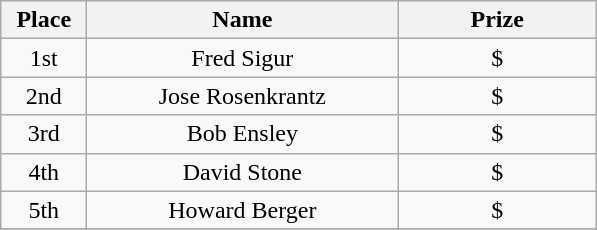<table class="wikitable">
<tr>
<th width="50">Place</th>
<th width="200">Name</th>
<th width="125">Prize</th>
</tr>
<tr>
<td align = "center">1st</td>
<td align = "center">Fred Sigur</td>
<td align = "center">$</td>
</tr>
<tr>
<td align = "center">2nd</td>
<td align = "center">Jose Rosenkrantz</td>
<td align = "center">$</td>
</tr>
<tr>
<td align = "center">3rd</td>
<td align = "center">Bob Ensley</td>
<td align = "center">$</td>
</tr>
<tr>
<td align = "center">4th</td>
<td align = "center">David Stone</td>
<td align = "center">$</td>
</tr>
<tr>
<td align = "center">5th</td>
<td align = "center">Howard Berger</td>
<td align = "center">$</td>
</tr>
<tr>
</tr>
</table>
